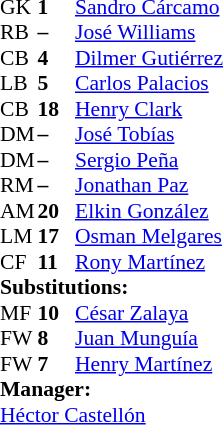<table style = "font-size: 90%" cellspacing = "0" cellpadding = "0">
<tr>
<td colspan = 4></td>
</tr>
<tr>
<th style="width:25px;"></th>
<th style="width:25px;"></th>
</tr>
<tr>
<td>GK</td>
<td><strong>1</strong></td>
<td> <a href='#'>Sandro Cárcamo</a></td>
</tr>
<tr>
<td>RB</td>
<td><strong>–</strong></td>
<td> <a href='#'>José Williams</a></td>
<td></td>
<td></td>
</tr>
<tr>
<td>CB</td>
<td><strong>4</strong></td>
<td> <a href='#'>Dilmer Gutiérrez</a></td>
</tr>
<tr>
<td>LB</td>
<td><strong>5</strong></td>
<td> <a href='#'>Carlos Palacios</a></td>
</tr>
<tr>
<td>CB</td>
<td><strong>18</strong></td>
<td> <a href='#'>Henry Clark</a></td>
</tr>
<tr>
<td>DM</td>
<td><strong>–</strong></td>
<td> <a href='#'>José Tobías</a></td>
</tr>
<tr>
<td>DM</td>
<td><strong>–</strong></td>
<td> <a href='#'>Sergio Peña</a></td>
</tr>
<tr>
<td>RM</td>
<td><strong>–</strong></td>
<td> <a href='#'>Jonathan Paz</a></td>
<td></td>
<td></td>
</tr>
<tr>
<td>AM</td>
<td><strong>20</strong></td>
<td> <a href='#'>Elkin González</a></td>
<td></td>
<td></td>
</tr>
<tr>
<td>LM</td>
<td><strong>17</strong></td>
<td> <a href='#'>Osman Melgares</a></td>
</tr>
<tr>
<td>CF</td>
<td><strong>11</strong></td>
<td> <a href='#'>Rony Martínez</a></td>
</tr>
<tr>
<td colspan = 3><strong>Substitutions:</strong></td>
</tr>
<tr>
<td>MF</td>
<td><strong>10</strong></td>
<td> <a href='#'>César Zalaya</a></td>
<td></td>
<td></td>
</tr>
<tr>
<td>FW</td>
<td><strong>8</strong></td>
<td> <a href='#'>Juan Munguía</a></td>
<td></td>
<td></td>
</tr>
<tr>
<td>FW</td>
<td><strong>7</strong></td>
<td> <a href='#'>Henry Martínez</a></td>
<td></td>
<td></td>
</tr>
<tr>
<td colspan = 3><strong>Manager:</strong></td>
</tr>
<tr>
<td colspan = 3> <a href='#'>Héctor Castellón</a></td>
</tr>
</table>
